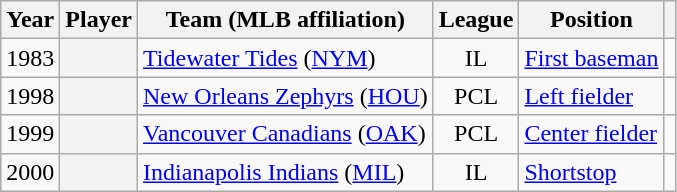<table class="wikitable sortable plainrowheaders" style="text-align:center">
<tr>
<th scope="col">Year</th>
<th scope="col">Player</th>
<th scope="col">Team (MLB affiliation)</th>
<th scope="col">League</th>
<th scope="col">Position</th>
<th scope="col" class="unsortable"></th>
</tr>
<tr>
<td>1983</td>
<th scope="row"></th>
<td style="text-align:left"><a href='#'>Tidewater Tides</a> (<a href='#'>NYM</a>)</td>
<td>IL</td>
<td style="text-align:left"><a href='#'>First baseman</a></td>
<td></td>
</tr>
<tr>
<td>1998</td>
<th scope="row"></th>
<td style="text-align:left"><a href='#'>New Orleans Zephyrs</a> (<a href='#'>HOU</a>)</td>
<td>PCL</td>
<td style="text-align:left"><a href='#'>Left fielder</a></td>
<td></td>
</tr>
<tr>
<td>1999</td>
<th scope="row"></th>
<td style="text-align:left"><a href='#'>Vancouver Canadians</a> (<a href='#'>OAK</a>)</td>
<td>PCL</td>
<td style="text-align:left"><a href='#'>Center fielder</a></td>
<td></td>
</tr>
<tr>
<td>2000</td>
<th scope="row"></th>
<td style="text-align:left"><a href='#'>Indianapolis Indians</a> (<a href='#'>MIL</a>)</td>
<td>IL</td>
<td style="text-align:left"><a href='#'>Shortstop</a></td>
<td></td>
</tr>
</table>
